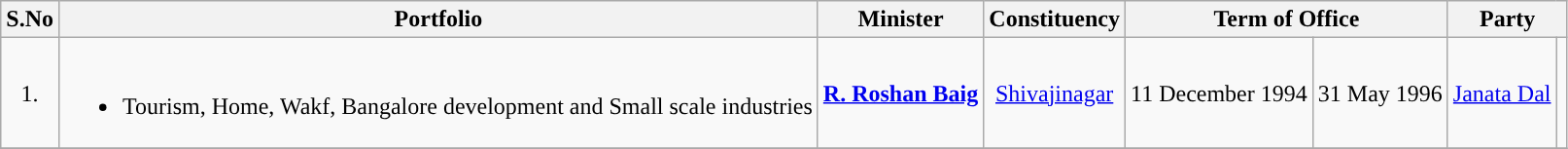<table class="wikitable sortable" style="text-align:center;">
<tr>
<th>S.No</th>
<th>Portfolio</th>
<th>Minister</th>
<th>Constituency</th>
<th colspan="2">Term of Office</th>
<th colspan="2" scope="col">Party</th>
</tr>
<tr>
<td>1.</td>
<td><br><ul><li>Tourism, Home, Wakf, Bangalore development and Small scale industries</li></ul></td>
<td><strong><a href='#'>R. Roshan Baig</a></strong></td>
<td><a href='#'>Shivajinagar</a></td>
<td>11 December 1994</td>
<td>31 May 1996</td>
<td><a href='#'>Janata Dal</a></td>
<td style="background:"></td>
</tr>
<tr style="text-align:center">
</tr>
</table>
